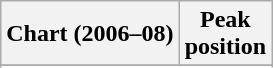<table class="wikitable sortable plainrowheaders" style="text-align:center">
<tr>
<th scope="col">Chart (2006–08)</th>
<th scope="col">Peak<br> position</th>
</tr>
<tr>
</tr>
<tr>
</tr>
<tr>
</tr>
<tr>
</tr>
<tr>
</tr>
<tr>
</tr>
</table>
